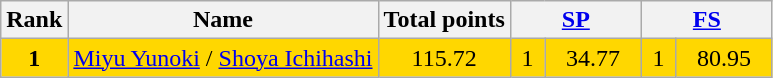<table class="wikitable sortable">
<tr>
<th>Rank</th>
<th>Name</th>
<th>Total points</th>
<th colspan="2" width="80px"><a href='#'>SP</a></th>
<th colspan="2" width="80px"><a href='#'>FS</a></th>
</tr>
<tr bgcolor="gold">
<td align="center"><strong>1</strong></td>
<td><a href='#'>Miyu Yunoki</a> / <a href='#'>Shoya Ichihashi</a></td>
<td align="center">115.72</td>
<td align="center">1</td>
<td align="center">34.77</td>
<td align="center">1</td>
<td align="center">80.95</td>
</tr>
</table>
